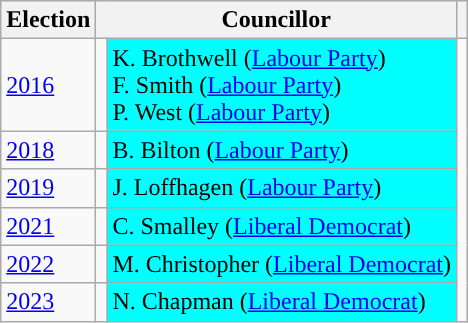<table class="wikitable">
<tr>
<th>Election</th>
<th colspan="2">Councillor</th>
<th colspan="2"></th>
</tr>
<tr>
<td><a href='#'>2016</a></td>
<td style="background-color: "></td>
<td bgcolor=“#FFFFFF">K. Brothwell (<a href='#'>Labour Party</a>)<br>F. Smith (<a href='#'>Labour Party</a>)<br>P. West (<a href='#'>Labour Party</a>)</td>
</tr>
<tr>
<td><a href='#'>2018</a></td>
<td style="background-color: "></td>
<td bgcolor=“#FFFFFF">B. Bilton (<a href='#'>Labour Party</a>)</td>
</tr>
<tr>
<td><a href='#'>2019</a></td>
<td style="background-color: "></td>
<td bgcolor=“#FFFFFF">J. Loffhagen (<a href='#'>Labour Party</a>)</td>
</tr>
<tr>
<td><a href='#'>2021</a></td>
<td style="background-color: "></td>
<td bgcolor=“#FFFFFF">C. Smalley (<a href='#'>Liberal Democrat</a>)</td>
</tr>
<tr>
<td><a href='#'>2022</a></td>
<td style="background-color: "></td>
<td bgcolor=“#FFFFFF">M. Christopher (<a href='#'>Liberal Democrat</a>)</td>
</tr>
<tr>
<td><a href='#'>2023</a></td>
<td style="background-color: "></td>
<td bgcolor=“#FFFFFF">N. Chapman (<a href='#'>Liberal Democrat</a>)</td>
</tr>
</table>
